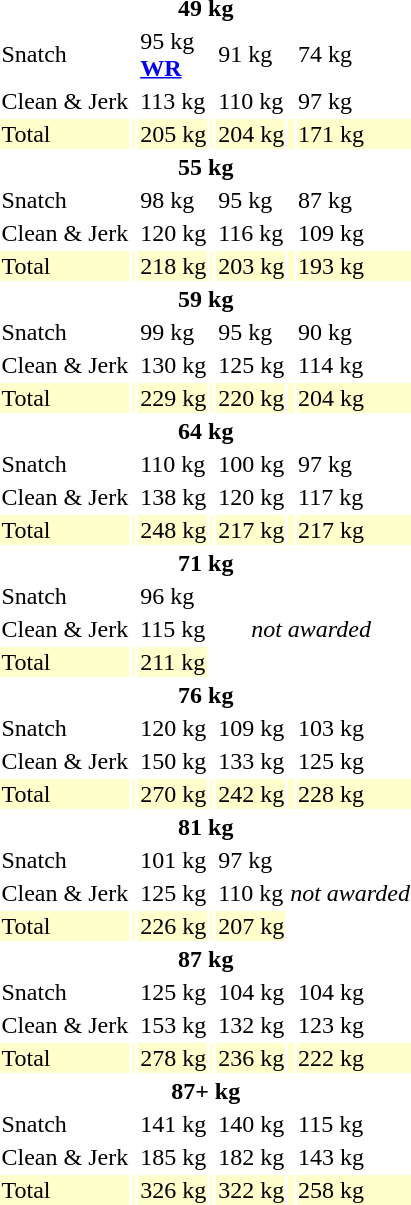<table>
<tr>
<th colspan=7>49 kg</th>
</tr>
<tr>
<td>Snatch</td>
<td></td>
<td>95 kg<br><strong><a href='#'>WR</a></strong></td>
<td></td>
<td>91 kg</td>
<td></td>
<td>74 kg</td>
</tr>
<tr>
<td>Clean & Jerk</td>
<td></td>
<td>113 kg</td>
<td></td>
<td>110 kg</td>
<td></td>
<td>97 kg</td>
</tr>
<tr bgcolor=ffffcc>
<td>Total</td>
<td></td>
<td>205 kg</td>
<td></td>
<td>204 kg</td>
<td></td>
<td>171 kg</td>
</tr>
<tr>
<th colspan=7>55 kg</th>
</tr>
<tr>
<td>Snatch</td>
<td></td>
<td>98 kg</td>
<td></td>
<td>95 kg</td>
<td></td>
<td>87 kg</td>
</tr>
<tr>
<td>Clean & Jerk</td>
<td></td>
<td>120 kg</td>
<td></td>
<td>116 kg</td>
<td></td>
<td>109 kg</td>
</tr>
<tr bgcolor=ffffcc>
<td>Total</td>
<td></td>
<td>218 kg</td>
<td></td>
<td>203 kg</td>
<td></td>
<td>193 kg</td>
</tr>
<tr>
<th colspan=7>59 kg</th>
</tr>
<tr>
<td>Snatch</td>
<td></td>
<td>99 kg</td>
<td></td>
<td>95 kg</td>
<td></td>
<td>90 kg</td>
</tr>
<tr>
<td>Clean & Jerk</td>
<td></td>
<td>130 kg</td>
<td></td>
<td>125 kg</td>
<td></td>
<td>114 kg</td>
</tr>
<tr bgcolor=ffffcc>
<td>Total</td>
<td></td>
<td>229 kg</td>
<td></td>
<td>220 kg</td>
<td></td>
<td>204 kg</td>
</tr>
<tr>
<th colspan=7>64 kg</th>
</tr>
<tr>
<td>Snatch</td>
<td></td>
<td>110 kg</td>
<td></td>
<td>100 kg</td>
<td></td>
<td>97 kg</td>
</tr>
<tr>
<td>Clean & Jerk</td>
<td></td>
<td>138 kg</td>
<td></td>
<td>120 kg</td>
<td></td>
<td>117 kg</td>
</tr>
<tr bgcolor=ffffcc>
<td>Total</td>
<td></td>
<td>248 kg</td>
<td></td>
<td>217 kg</td>
<td></td>
<td>217 kg</td>
</tr>
<tr>
<th colspan=7>71 kg</th>
</tr>
<tr>
<td>Snatch</td>
<td></td>
<td>96 kg</td>
<td rowspan=3 colspan=4 align=center><em>not awarded</em></td>
</tr>
<tr>
<td>Clean & Jerk</td>
<td></td>
<td>115 kg</td>
</tr>
<tr bgcolor=ffffcc>
<td>Total</td>
<td></td>
<td>211 kg</td>
</tr>
<tr>
<th colspan=7>76 kg</th>
</tr>
<tr>
<td>Snatch</td>
<td></td>
<td>120 kg</td>
<td></td>
<td>109 kg</td>
<td></td>
<td>103 kg</td>
</tr>
<tr>
<td>Clean & Jerk</td>
<td></td>
<td>150 kg</td>
<td></td>
<td>133 kg</td>
<td></td>
<td>125 kg</td>
</tr>
<tr bgcolor=ffffcc>
<td>Total</td>
<td></td>
<td>270 kg</td>
<td></td>
<td>242 kg</td>
<td></td>
<td>228 kg</td>
</tr>
<tr>
<th colspan=7>81 kg</th>
</tr>
<tr>
<td>Snatch</td>
<td></td>
<td>101 kg</td>
<td></td>
<td>97 kg</td>
<td rowspan=3 colspan=2 align=center><em>not awarded</em></td>
</tr>
<tr>
<td>Clean & Jerk</td>
<td></td>
<td>125 kg</td>
<td></td>
<td>110 kg</td>
</tr>
<tr bgcolor=ffffcc>
<td>Total</td>
<td></td>
<td>226 kg</td>
<td></td>
<td>207 kg</td>
</tr>
<tr>
<th colspan=7>87 kg</th>
</tr>
<tr>
<td>Snatch</td>
<td></td>
<td>125 kg</td>
<td></td>
<td>104 kg</td>
<td></td>
<td>104 kg</td>
</tr>
<tr>
<td>Clean & Jerk</td>
<td></td>
<td>153 kg</td>
<td></td>
<td>132 kg</td>
<td></td>
<td>123 kg</td>
</tr>
<tr bgcolor=ffffcc>
<td>Total</td>
<td></td>
<td>278 kg</td>
<td></td>
<td>236 kg</td>
<td></td>
<td>222 kg</td>
</tr>
<tr>
<th colspan=7>87+ kg</th>
</tr>
<tr>
<td>Snatch</td>
<td></td>
<td>141 kg</td>
<td></td>
<td>140 kg</td>
<td></td>
<td>115 kg</td>
</tr>
<tr>
<td>Clean & Jerk</td>
<td></td>
<td>185 kg</td>
<td></td>
<td>182 kg</td>
<td></td>
<td>143 kg</td>
</tr>
<tr bgcolor=ffffcc>
<td>Total</td>
<td></td>
<td>326 kg</td>
<td></td>
<td>322 kg</td>
<td></td>
<td>258 kg</td>
</tr>
</table>
